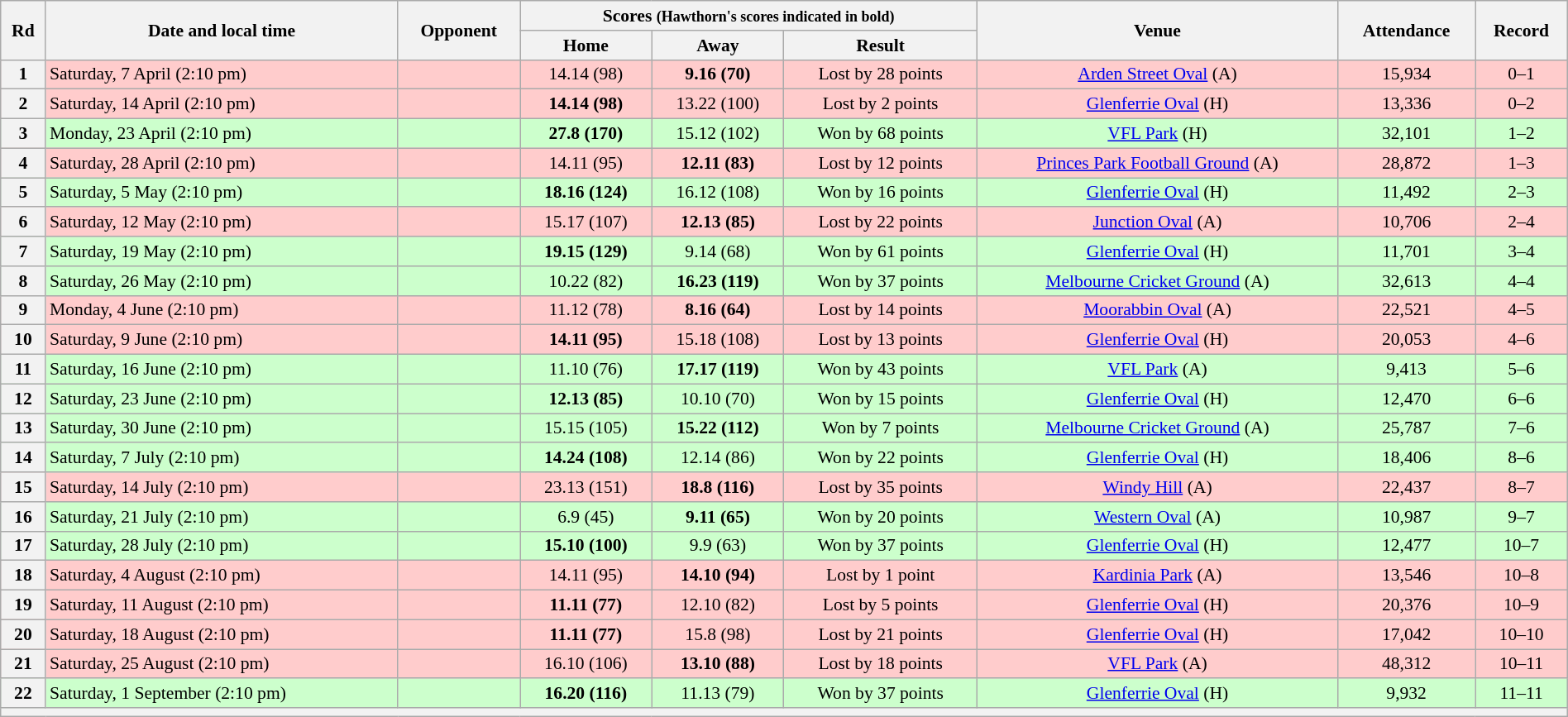<table class="wikitable" style="font-size:90%; text-align:center; width: 100%; margin-left: auto; margin-right: auto">
<tr>
<th rowspan="2">Rd</th>
<th rowspan="2">Date and local time</th>
<th rowspan="2">Opponent</th>
<th colspan="3">Scores <small>(Hawthorn's scores indicated in bold)</small></th>
<th rowspan="2">Venue</th>
<th rowspan="2">Attendance</th>
<th rowspan="2">Record</th>
</tr>
<tr>
<th>Home</th>
<th>Away</th>
<th>Result</th>
</tr>
<tr style="background:#fcc;">
<th>1</th>
<td align=left>Saturday, 7 April (2:10 pm)</td>
<td align=left></td>
<td>14.14 (98)</td>
<td><strong>9.16 (70)</strong></td>
<td>Lost by 28 points</td>
<td><a href='#'>Arden Street Oval</a> (A)</td>
<td>15,934</td>
<td>0–1</td>
</tr>
<tr style="background:#fcc;">
<th>2</th>
<td align=left>Saturday, 14 April (2:10 pm)</td>
<td align=left></td>
<td><strong>14.14 (98)</strong></td>
<td>13.22 (100)</td>
<td>Lost by 2 points</td>
<td><a href='#'>Glenferrie Oval</a> (H)</td>
<td>13,336</td>
<td>0–2</td>
</tr>
<tr style="background:#cfc">
<th>3</th>
<td align=left>Monday, 23 April (2:10 pm)</td>
<td align=left></td>
<td><strong>27.8 (170)</strong></td>
<td>15.12 (102)</td>
<td>Won by 68 points</td>
<td><a href='#'>VFL Park</a> (H)</td>
<td>32,101</td>
<td>1–2</td>
</tr>
<tr style="background:#fcc;">
<th>4</th>
<td align=left>Saturday, 28 April (2:10 pm)</td>
<td align=left></td>
<td>14.11 (95)</td>
<td><strong>12.11 (83)</strong></td>
<td>Lost by 12 points</td>
<td><a href='#'>Princes Park Football Ground</a> (A)</td>
<td>28,872</td>
<td>1–3</td>
</tr>
<tr style="background:#cfc">
<th>5</th>
<td align=left>Saturday, 5 May (2:10 pm)</td>
<td align=left></td>
<td><strong>18.16 (124)</strong></td>
<td>16.12 (108)</td>
<td>Won by 16 points</td>
<td><a href='#'>Glenferrie Oval</a> (H)</td>
<td>11,492</td>
<td>2–3</td>
</tr>
<tr style="background:#fcc;">
<th>6</th>
<td align=left>Saturday, 12 May (2:10 pm)</td>
<td align=left></td>
<td>15.17 (107)</td>
<td><strong>12.13 (85)</strong></td>
<td>Lost by 22 points</td>
<td><a href='#'>Junction Oval</a> (A)</td>
<td>10,706</td>
<td>2–4</td>
</tr>
<tr style="background:#cfc">
<th>7</th>
<td align=left>Saturday, 19 May (2:10 pm)</td>
<td align=left></td>
<td><strong>19.15 (129)</strong></td>
<td>9.14 (68)</td>
<td>Won by 61 points</td>
<td><a href='#'>Glenferrie Oval</a> (H)</td>
<td>11,701</td>
<td>3–4</td>
</tr>
<tr style="background:#cfc">
<th>8</th>
<td align=left>Saturday, 26 May (2:10 pm)</td>
<td align=left></td>
<td>10.22 (82)</td>
<td><strong>16.23 (119)</strong></td>
<td>Won by 37 points</td>
<td><a href='#'>Melbourne Cricket Ground</a> (A)</td>
<td>32,613</td>
<td>4–4</td>
</tr>
<tr style="background:#fcc;">
<th>9</th>
<td align=left>Monday, 4 June (2:10 pm)</td>
<td align=left></td>
<td>11.12 (78)</td>
<td><strong>8.16 (64)</strong></td>
<td>Lost by 14 points</td>
<td><a href='#'>Moorabbin Oval</a> (A)</td>
<td>22,521</td>
<td>4–5</td>
</tr>
<tr style="background:#fcc;">
<th>10</th>
<td align=left>Saturday, 9 June (2:10 pm)</td>
<td align=left></td>
<td><strong>14.11 (95)</strong></td>
<td>15.18 (108)</td>
<td>Lost by 13 points</td>
<td><a href='#'>Glenferrie Oval</a> (H)</td>
<td>20,053</td>
<td>4–6</td>
</tr>
<tr style="background:#cfc">
<th>11</th>
<td align=left>Saturday, 16 June (2:10 pm)</td>
<td align=left></td>
<td>11.10 (76)</td>
<td><strong>17.17 (119)</strong></td>
<td>Won by 43 points</td>
<td><a href='#'>VFL Park</a> (A)</td>
<td>9,413</td>
<td>5–6</td>
</tr>
<tr style="background:#cfc">
<th>12</th>
<td align=left>Saturday, 23 June (2:10 pm)</td>
<td align=left></td>
<td><strong>12.13 (85)</strong></td>
<td>10.10 (70)</td>
<td>Won by 15 points</td>
<td><a href='#'>Glenferrie Oval</a> (H)</td>
<td>12,470</td>
<td>6–6</td>
</tr>
<tr style="background:#cfc">
<th>13</th>
<td align=left>Saturday, 30 June (2:10 pm)</td>
<td align=left></td>
<td>15.15 (105)</td>
<td><strong>15.22 (112)</strong></td>
<td>Won by 7 points</td>
<td><a href='#'>Melbourne Cricket Ground</a> (A)</td>
<td>25,787</td>
<td>7–6</td>
</tr>
<tr style="background:#cfc">
<th>14</th>
<td align=left>Saturday, 7 July (2:10 pm)</td>
<td align=left></td>
<td><strong>14.24 (108)</strong></td>
<td>12.14 (86)</td>
<td>Won by 22 points</td>
<td><a href='#'>Glenferrie Oval</a> (H)</td>
<td>18,406</td>
<td>8–6</td>
</tr>
<tr style="background:#fcc;">
<th>15</th>
<td align=left>Saturday, 14 July (2:10 pm)</td>
<td align=left></td>
<td>23.13 (151)</td>
<td><strong>18.8 (116)</strong></td>
<td>Lost by 35 points</td>
<td><a href='#'>Windy Hill</a> (A)</td>
<td>22,437</td>
<td>8–7</td>
</tr>
<tr style="background:#cfc">
<th>16</th>
<td align=left>Saturday, 21 July (2:10 pm)</td>
<td align=left></td>
<td>6.9 (45)</td>
<td><strong>9.11 (65)</strong></td>
<td>Won by 20 points</td>
<td><a href='#'>Western Oval</a> (A)</td>
<td>10,987</td>
<td>9–7</td>
</tr>
<tr style="background:#cfc">
<th>17</th>
<td align=left>Saturday, 28 July (2:10 pm)</td>
<td align=left></td>
<td><strong>15.10 (100)</strong></td>
<td>9.9 (63)</td>
<td>Won by 37 points</td>
<td><a href='#'>Glenferrie Oval</a> (H)</td>
<td>12,477</td>
<td>10–7</td>
</tr>
<tr style="background:#fcc;">
<th>18</th>
<td align=left>Saturday, 4 August (2:10 pm)</td>
<td align=left></td>
<td>14.11 (95)</td>
<td><strong>14.10 (94)</strong></td>
<td>Lost by 1 point</td>
<td><a href='#'>Kardinia Park</a> (A)</td>
<td>13,546</td>
<td>10–8</td>
</tr>
<tr style="background:#fcc;">
<th>19</th>
<td align=left>Saturday, 11 August (2:10 pm)</td>
<td align=left></td>
<td><strong>11.11 (77)</strong></td>
<td>12.10 (82)</td>
<td>Lost by 5 points</td>
<td><a href='#'>Glenferrie Oval</a> (H)</td>
<td>20,376</td>
<td>10–9</td>
</tr>
<tr style="background:#fcc;">
<th>20</th>
<td align=left>Saturday, 18 August (2:10 pm)</td>
<td align=left></td>
<td><strong>11.11 (77)</strong></td>
<td>15.8 (98)</td>
<td>Lost by 21 points</td>
<td><a href='#'>Glenferrie Oval</a> (H)</td>
<td>17,042</td>
<td>10–10</td>
</tr>
<tr style="background:#fcc;">
<th>21</th>
<td align=left>Saturday, 25 August (2:10 pm)</td>
<td align=left></td>
<td>16.10 (106)</td>
<td><strong>13.10 (88)</strong></td>
<td>Lost by 18 points</td>
<td><a href='#'>VFL Park</a> (A)</td>
<td>48,312</td>
<td>10–11</td>
</tr>
<tr style="background:#cfc">
<th>22</th>
<td align=left>Saturday, 1 September (2:10 pm)</td>
<td align=left></td>
<td><strong>16.20 (116)</strong></td>
<td>11.13 (79)</td>
<td>Won by 37 points</td>
<td><a href='#'>Glenferrie Oval</a> (H)</td>
<td>9,932</td>
<td>11–11</td>
</tr>
<tr>
<th colspan=9></th>
</tr>
</table>
